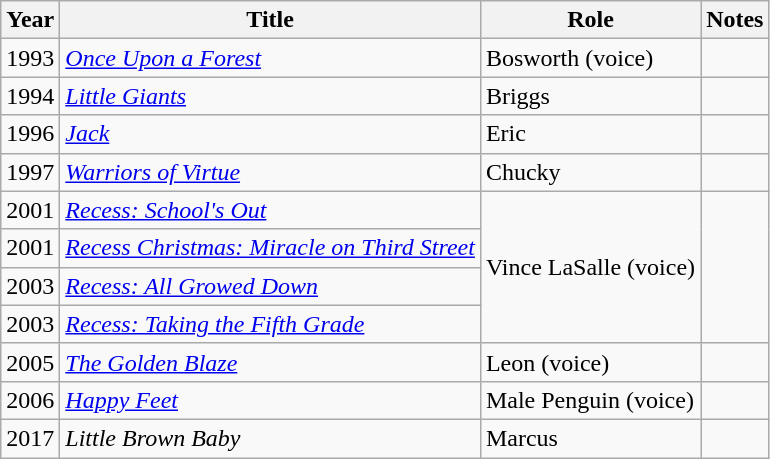<table class="wikitable sortable">
<tr>
<th>Year</th>
<th>Title</th>
<th>Role</th>
<th>Notes</th>
</tr>
<tr>
<td>1993</td>
<td><em><a href='#'>Once Upon a Forest</a></em></td>
<td>Bosworth (voice)</td>
<td></td>
</tr>
<tr>
<td>1994</td>
<td><em><a href='#'>Little Giants</a></em></td>
<td>Briggs</td>
<td></td>
</tr>
<tr>
<td>1996</td>
<td><em><a href='#'>Jack</a></em></td>
<td>Eric</td>
<td></td>
</tr>
<tr>
<td>1997</td>
<td><em><a href='#'>Warriors of Virtue</a></em></td>
<td>Chucky</td>
<td></td>
</tr>
<tr>
<td>2001</td>
<td><em><a href='#'>Recess: School's Out</a></em></td>
<td rowspan="4">Vince LaSalle (voice)</td>
<td rowspan="4"></td>
</tr>
<tr>
<td>2001</td>
<td><em><a href='#'>Recess Christmas: Miracle on Third Street</a></em></td>
</tr>
<tr>
<td>2003</td>
<td><em><a href='#'>Recess: All Growed Down</a></em></td>
</tr>
<tr>
<td>2003</td>
<td><em><a href='#'>Recess: Taking the Fifth Grade</a></em></td>
</tr>
<tr>
<td>2005</td>
<td><em><a href='#'>The Golden Blaze</a></em></td>
<td>Leon (voice)</td>
<td></td>
</tr>
<tr>
<td>2006</td>
<td><em><a href='#'>Happy Feet</a></em></td>
<td>Male Penguin (voice)</td>
<td></td>
</tr>
<tr>
<td>2017</td>
<td><em>Little Brown Baby</em></td>
<td>Marcus</td>
<td></td>
</tr>
</table>
